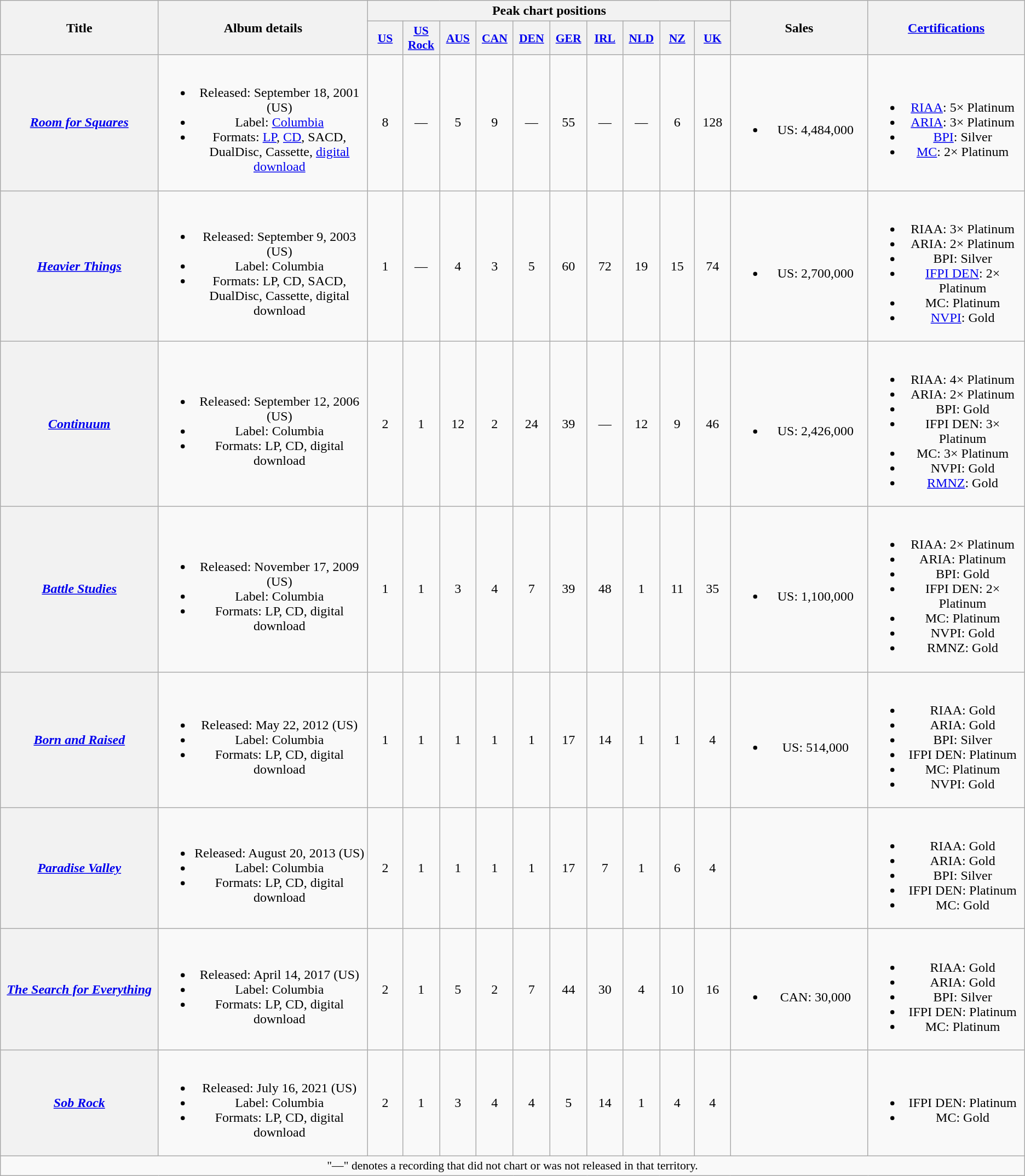<table class="wikitable plainrowheaders" style="text-align:center;">
<tr>
<th scope="col" rowspan="2" style="width:13.5em;">Title</th>
<th scope="col" rowspan="2" style="width:18em;">Album details</th>
<th scope="col" colspan="10">Peak chart positions</th>
<th scope="col" rowspan="2" style="width:11em;">Sales</th>
<th scope="col" rowspan="2" style="width:13em;"><a href='#'>Certifications</a></th>
</tr>
<tr>
<th scope="col" style="width:2.8em;font-size:90%;"><a href='#'>US</a><br></th>
<th scope="col" style="width:2.8em;font-size:90%;"><a href='#'>US<br>Rock</a><br></th>
<th scope="col" style="width:2.8em;font-size:90%;"><a href='#'>AUS</a><br></th>
<th scope="col" style="width:2.8em;font-size:90%;"><a href='#'>CAN</a><br></th>
<th scope="col" style="width:2.8em;font-size:90%;"><a href='#'>DEN</a><br></th>
<th scope="col" style="width:2.8em;font-size:90%;"><a href='#'>GER</a><br></th>
<th scope="col" style="width:2.8em;font-size:90%;"><a href='#'>IRL</a><br></th>
<th scope="col" style="width:2.8em;font-size:90%;"><a href='#'>NLD</a><br></th>
<th scope="col" style="width:2.8em;font-size:90%;"><a href='#'>NZ</a><br></th>
<th scope="col" style="width:2.8em;font-size:90%;"><a href='#'>UK</a><br></th>
</tr>
<tr>
<th scope="row"><em><a href='#'>Room for Squares</a></em></th>
<td><br><ul><li>Released: September 18, 2001 <span>(US)</span></li><li>Label: <a href='#'>Columbia</a></li><li>Formats: <a href='#'>LP</a>, <a href='#'>CD</a>, SACD, DualDisc, Cassette, <a href='#'>digital download</a></li></ul></td>
<td>8</td>
<td>—</td>
<td>5</td>
<td>9</td>
<td>—</td>
<td>55</td>
<td>—</td>
<td>—</td>
<td>6</td>
<td>128</td>
<td><br><ul><li>US: 4,484,000</li></ul></td>
<td><br><ul><li><a href='#'>RIAA</a>: 5× Platinum</li><li><a href='#'>ARIA</a>: 3× Platinum</li><li><a href='#'>BPI</a>: Silver</li><li><a href='#'>MC</a>: 2× Platinum</li></ul></td>
</tr>
<tr>
<th scope="row"><em><a href='#'>Heavier Things</a></em></th>
<td><br><ul><li>Released: September 9, 2003 <span>(US)</span></li><li>Label: Columbia</li><li>Formats: LP, CD, SACD, DualDisc, Cassette, digital download</li></ul></td>
<td>1</td>
<td>—</td>
<td>4</td>
<td>3</td>
<td>5</td>
<td>60</td>
<td>72</td>
<td>19</td>
<td>15</td>
<td>74</td>
<td><br><ul><li>US: 2,700,000</li></ul></td>
<td><br><ul><li>RIAA: 3× Platinum</li><li>ARIA: 2× Platinum</li><li>BPI: Silver</li><li><a href='#'>IFPI DEN</a>: 2× Platinum</li><li>MC: Platinum</li><li><a href='#'>NVPI</a>: Gold</li></ul></td>
</tr>
<tr>
<th scope="row"><em><a href='#'>Continuum</a></em></th>
<td><br><ul><li>Released: September 12, 2006 <span>(US)</span></li><li>Label: Columbia</li><li>Formats: LP, CD, digital download</li></ul></td>
<td>2</td>
<td>1</td>
<td>12</td>
<td>2</td>
<td>24</td>
<td>39</td>
<td>—</td>
<td>12</td>
<td>9</td>
<td>46</td>
<td><br><ul><li>US: 2,426,000</li></ul></td>
<td><br><ul><li>RIAA: 4× Platinum</li><li>ARIA: 2× Platinum</li><li>BPI: Gold</li><li>IFPI DEN: 3× Platinum</li><li>MC: 3× Platinum</li><li>NVPI: Gold</li><li><a href='#'>RMNZ</a>: Gold</li></ul></td>
</tr>
<tr>
<th scope="row"><em><a href='#'>Battle Studies</a></em></th>
<td><br><ul><li>Released: November 17, 2009 <span>(US)</span></li><li>Label: Columbia</li><li>Formats: LP, CD, digital download</li></ul></td>
<td>1</td>
<td>1</td>
<td>3</td>
<td>4</td>
<td>7</td>
<td>39</td>
<td>48</td>
<td>1</td>
<td>11</td>
<td>35</td>
<td><br><ul><li>US: 1,100,000</li></ul></td>
<td><br><ul><li>RIAA: 2× Platinum</li><li>ARIA: Platinum</li><li>BPI: Gold</li><li>IFPI DEN: 2× Platinum</li><li>MC: Platinum</li><li>NVPI: Gold</li><li>RMNZ: Gold</li></ul></td>
</tr>
<tr>
<th scope="row"><em><a href='#'>Born and Raised</a></em></th>
<td><br><ul><li>Released: May 22, 2012 <span>(US)</span></li><li>Label: Columbia</li><li>Formats: LP, CD, digital download</li></ul></td>
<td>1</td>
<td>1</td>
<td>1</td>
<td>1</td>
<td>1</td>
<td>17</td>
<td>14</td>
<td>1</td>
<td>1</td>
<td>4</td>
<td><br><ul><li>US: 514,000</li></ul></td>
<td><br><ul><li>RIAA: Gold</li><li>ARIA: Gold</li><li>BPI: Silver</li><li>IFPI DEN: Platinum</li><li>MC: Platinum</li><li>NVPI: Gold</li></ul></td>
</tr>
<tr>
<th scope="row"><em><a href='#'>Paradise Valley</a></em></th>
<td><br><ul><li>Released: August 20, 2013 <span>(US)</span></li><li>Label: Columbia</li><li>Formats: LP, CD, digital download</li></ul></td>
<td>2</td>
<td>1</td>
<td>1</td>
<td>1</td>
<td>1</td>
<td>17</td>
<td>7</td>
<td>1</td>
<td>6</td>
<td>4</td>
<td></td>
<td><br><ul><li>RIAA: Gold</li><li>ARIA: Gold</li><li>BPI: Silver</li><li>IFPI DEN: Platinum</li><li>MC: Gold</li></ul></td>
</tr>
<tr>
<th scope="row"><em><a href='#'>The Search for Everything</a></em></th>
<td><br><ul><li>Released: April 14, 2017 <span>(US)</span></li><li>Label: Columbia</li><li>Formats: LP, CD, digital download</li></ul></td>
<td>2</td>
<td>1</td>
<td>5</td>
<td>2</td>
<td>7</td>
<td>44</td>
<td>30</td>
<td>4</td>
<td>10</td>
<td>16</td>
<td><br><ul><li>CAN: 30,000</li></ul></td>
<td><br><ul><li>RIAA: Gold</li><li>ARIA: Gold</li><li>BPI: Silver</li><li>IFPI DEN: Platinum</li><li>MC: Platinum</li></ul></td>
</tr>
<tr>
<th scope="row"><em><a href='#'>Sob Rock</a></em></th>
<td><br><ul><li>Released: July 16, 2021 <span>(US)</span></li><li>Label: Columbia</li><li>Formats: LP, CD, digital download</li></ul></td>
<td>2</td>
<td>1</td>
<td>3</td>
<td>4</td>
<td>4</td>
<td>5</td>
<td>14</td>
<td>1</td>
<td>4</td>
<td>4</td>
<td></td>
<td><br><ul><li>IFPI DEN: Platinum</li><li>MC: Gold</li></ul></td>
</tr>
<tr>
<td colspan="15" style="font-size:90%">"—" denotes a recording that did not chart or was not released in that territory.</td>
</tr>
</table>
